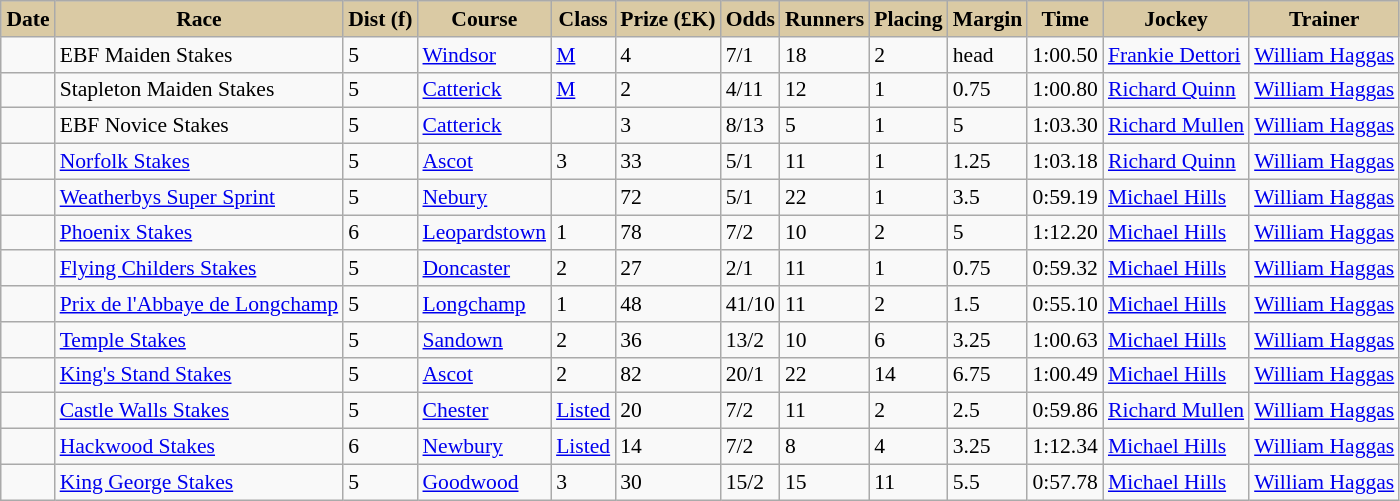<table class = "wikitable sortable" | border="1" cellpadding="1" style="text-align:centre; margin-left:1em; float:centre; border-collapse: collapse; font-size:90%">
<tr style="background:#dacaa4; text-align:center;">
<th style="background:#dacaa4;">Date</th>
<th style="background:#dacaa4;">Race</th>
<th style="background:#dacaa4;">Dist (f)</th>
<th style="background:#dacaa4;">Course</th>
<th style="background:#dacaa4;">Class</th>
<th style="background:#dacaa4;">Prize (£K)</th>
<th style="background:#dacaa4;">Odds</th>
<th style="background:#dacaa4;">Runners</th>
<th style="background:#dacaa4;">Placing</th>
<th style="background:#dacaa4;">Margin</th>
<th style="background:#dacaa4;">Time</th>
<th style="background:#dacaa4;">Jockey</th>
<th style="background:#dacaa4;">Trainer</th>
</tr>
<tr>
<td></td>
<td>EBF Maiden Stakes</td>
<td>5</td>
<td><a href='#'>Windsor</a></td>
<td><a href='#'>M</a></td>
<td>4</td>
<td>7/1</td>
<td>18</td>
<td>2</td>
<td>head</td>
<td>1:00.50</td>
<td><a href='#'>Frankie Dettori</a></td>
<td><a href='#'>William Haggas</a></td>
</tr>
<tr>
<td></td>
<td>Stapleton Maiden Stakes</td>
<td>5</td>
<td><a href='#'>Catterick</a></td>
<td><a href='#'>M</a></td>
<td>2</td>
<td>4/11</td>
<td>12</td>
<td>1</td>
<td>0.75</td>
<td>1:00.80</td>
<td><a href='#'>Richard Quinn</a></td>
<td><a href='#'>William Haggas</a></td>
</tr>
<tr>
<td></td>
<td>EBF Novice Stakes</td>
<td>5</td>
<td><a href='#'>Catterick</a></td>
<td></td>
<td>3</td>
<td>8/13</td>
<td>5</td>
<td>1</td>
<td>5</td>
<td>1:03.30</td>
<td><a href='#'>Richard Mullen</a></td>
<td><a href='#'>William Haggas</a></td>
</tr>
<tr>
<td></td>
<td><a href='#'>Norfolk Stakes</a></td>
<td>5</td>
<td><a href='#'>Ascot</a></td>
<td>3</td>
<td>33</td>
<td>5/1</td>
<td>11</td>
<td>1</td>
<td>1.25</td>
<td>1:03.18</td>
<td><a href='#'>Richard Quinn</a></td>
<td><a href='#'>William Haggas</a></td>
</tr>
<tr>
<td></td>
<td><a href='#'>Weatherbys Super Sprint</a></td>
<td>5</td>
<td><a href='#'>Nebury</a></td>
<td></td>
<td>72</td>
<td>5/1</td>
<td>22</td>
<td>1</td>
<td>3.5</td>
<td>0:59.19</td>
<td><a href='#'>Michael Hills</a></td>
<td><a href='#'>William Haggas</a></td>
</tr>
<tr>
<td></td>
<td><a href='#'>Phoenix Stakes</a></td>
<td>6</td>
<td><a href='#'>Leopardstown</a></td>
<td>1</td>
<td>78</td>
<td>7/2</td>
<td>10</td>
<td>2</td>
<td>5</td>
<td>1:12.20</td>
<td><a href='#'>Michael Hills</a></td>
<td><a href='#'>William Haggas</a></td>
</tr>
<tr>
<td></td>
<td><a href='#'>Flying Childers Stakes</a></td>
<td>5</td>
<td><a href='#'>Doncaster</a></td>
<td>2</td>
<td>27</td>
<td>2/1</td>
<td>11</td>
<td>1</td>
<td>0.75</td>
<td>0:59.32</td>
<td><a href='#'>Michael Hills</a></td>
<td><a href='#'>William Haggas</a></td>
</tr>
<tr>
<td></td>
<td><a href='#'>Prix de l'Abbaye de Longchamp</a></td>
<td>5</td>
<td><a href='#'>Longchamp</a></td>
<td>1</td>
<td>48</td>
<td>41/10</td>
<td>11</td>
<td>2</td>
<td>1.5</td>
<td>0:55.10</td>
<td><a href='#'>Michael Hills</a></td>
<td><a href='#'>William Haggas</a></td>
</tr>
<tr>
<td></td>
<td><a href='#'>Temple Stakes</a></td>
<td>5</td>
<td><a href='#'>Sandown</a></td>
<td>2</td>
<td>36</td>
<td>13/2</td>
<td>10</td>
<td>6</td>
<td>3.25</td>
<td>1:00.63</td>
<td><a href='#'>Michael Hills</a></td>
<td><a href='#'>William Haggas</a></td>
</tr>
<tr>
<td></td>
<td><a href='#'>King's Stand Stakes</a></td>
<td>5</td>
<td><a href='#'>Ascot</a></td>
<td>2</td>
<td>82</td>
<td>20/1</td>
<td>22</td>
<td>14</td>
<td>6.75</td>
<td>1:00.49</td>
<td><a href='#'>Michael Hills</a></td>
<td><a href='#'>William Haggas</a></td>
</tr>
<tr>
<td></td>
<td><a href='#'>Castle Walls Stakes</a></td>
<td>5</td>
<td><a href='#'>Chester</a></td>
<td><a href='#'>Listed</a></td>
<td>20</td>
<td>7/2</td>
<td>11</td>
<td>2</td>
<td>2.5</td>
<td>0:59.86</td>
<td><a href='#'>Richard Mullen</a></td>
<td><a href='#'>William Haggas</a></td>
</tr>
<tr>
<td></td>
<td><a href='#'>Hackwood Stakes</a></td>
<td>6</td>
<td><a href='#'>Newbury</a></td>
<td><a href='#'>Listed</a></td>
<td>14</td>
<td>7/2</td>
<td>8</td>
<td>4</td>
<td>3.25</td>
<td>1:12.34</td>
<td><a href='#'>Michael Hills</a></td>
<td><a href='#'>William Haggas</a></td>
</tr>
<tr>
<td></td>
<td><a href='#'>King George Stakes</a></td>
<td>5</td>
<td><a href='#'>Goodwood</a></td>
<td>3</td>
<td>30</td>
<td>15/2</td>
<td>15</td>
<td>11</td>
<td>5.5</td>
<td>0:57.78</td>
<td><a href='#'>Michael Hills</a></td>
<td><a href='#'>William Haggas</a></td>
</tr>
</table>
